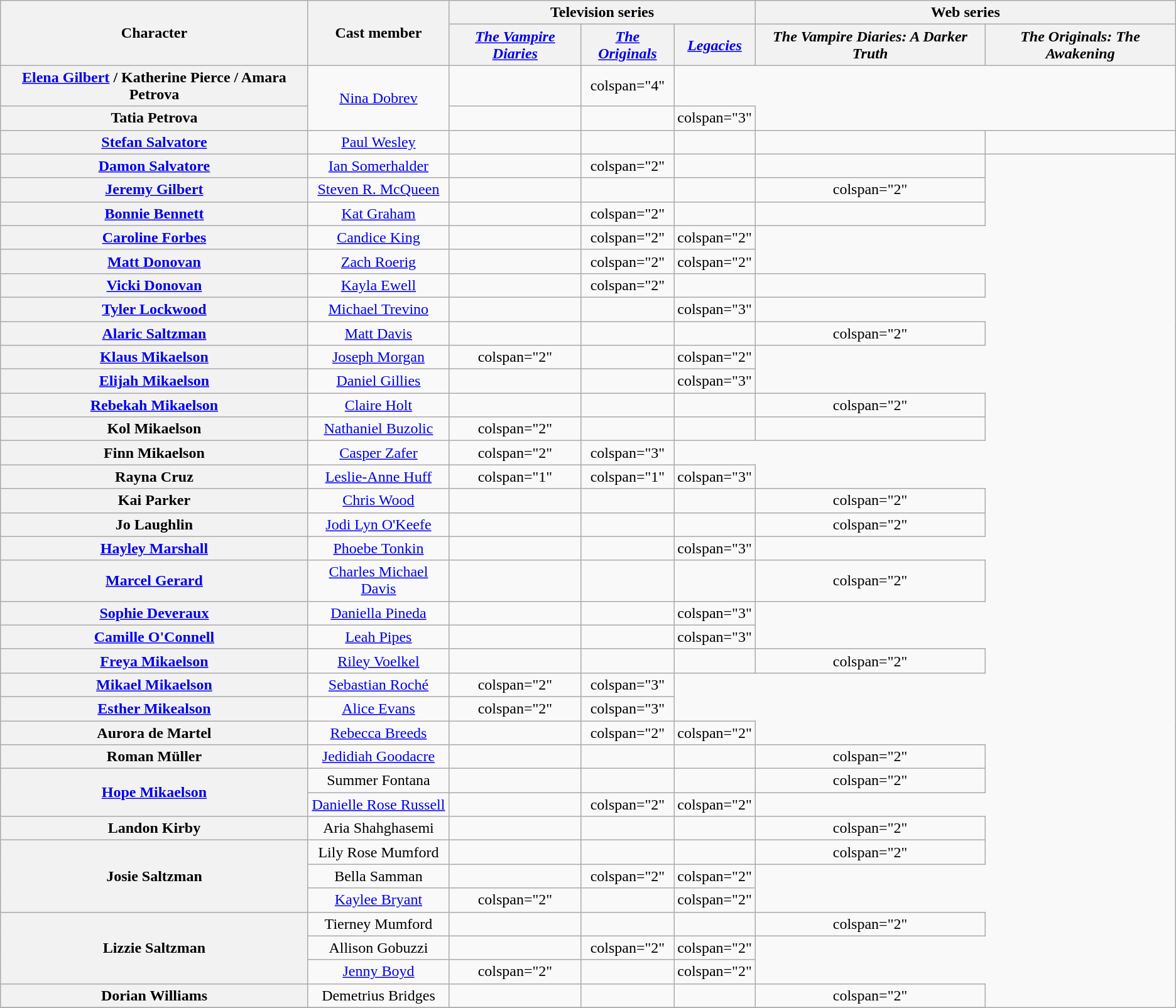<table class="wikitable" style="text-align:center;">
<tr>
<th rowspan="2" scope="col">Character</th>
<th rowspan="2" scope="col">Cast member</th>
<th colspan="3" scope="col">Television series</th>
<th colspan="2" scope="col">Web series</th>
</tr>
<tr>
<th scope="col"><em><a href='#'>The Vampire Diaries</a></em></th>
<th scope="col"><em><a href='#'>The Originals</a></em></th>
<th scope="col"><em><a href='#'>Legacies</a></em></th>
<th scope="col"><em>The Vampire Diaries: A Darker Truth</em></th>
<th scope="col"><em>The Originals: The Awakening</em></th>
</tr>
<tr>
<th scope="row"><a href='#'>Elena Gilbert</a> / Katherine Pierce / Amara Petrova</th>
<td rowspan="2"><a href='#'>Nina Dobrev</a></td>
<td></td>
<td>colspan="4" </td>
</tr>
<tr>
<th scope="row">Tatia Petrova</th>
<td></td>
<td></td>
<td>colspan="3" </td>
</tr>
<tr>
<th><a href='#'>Stefan Salvatore</a></th>
<td><a href='#'>Paul Wesley</a></td>
<td></td>
<td></td>
<td></td>
<td></td>
<td></td>
</tr>
<tr>
<th><a href='#'>Damon Salvatore</a></th>
<td><a href='#'>Ian Somerhalder</a></td>
<td></td>
<td>colspan="2" </td>
<td></td>
<td></td>
</tr>
<tr>
<th><a href='#'>Jeremy Gilbert</a></th>
<td><a href='#'>Steven R. McQueen</a></td>
<td></td>
<td></td>
<td></td>
<td>colspan="2" </td>
</tr>
<tr>
<th><a href='#'>Bonnie Bennett</a></th>
<td><a href='#'>Kat Graham</a></td>
<td></td>
<td>colspan="2" </td>
<td></td>
<td></td>
</tr>
<tr>
<th><a href='#'>Caroline Forbes</a></th>
<td><a href='#'>Candice King</a></td>
<td></td>
<td>colspan="2" </td>
<td>colspan="2" </td>
</tr>
<tr>
<th><a href='#'>Matt Donovan</a></th>
<td><a href='#'>Zach Roerig</a></td>
<td></td>
<td>colspan="2" </td>
<td>colspan="2" </td>
</tr>
<tr>
<th><a href='#'>Vicki Donovan</a></th>
<td><a href='#'>Kayla Ewell</a></td>
<td></td>
<td>colspan="2" </td>
<td></td>
<td></td>
</tr>
<tr>
<th><a href='#'>Tyler Lockwood</a></th>
<td><a href='#'>Michael Trevino</a></td>
<td></td>
<td></td>
<td>colspan="3" </td>
</tr>
<tr>
<th><a href='#'>Alaric Saltzman</a></th>
<td><a href='#'>Matt Davis</a></td>
<td></td>
<td></td>
<td></td>
<td>colspan="2" </td>
</tr>
<tr>
<th><a href='#'>Klaus Mikaelson</a></th>
<td><a href='#'>Joseph Morgan</a></td>
<td>colspan="2" </td>
<td></td>
<td>colspan="2" </td>
</tr>
<tr>
<th><a href='#'>Elijah Mikaelson</a></th>
<td><a href='#'>Daniel Gillies</a></td>
<td></td>
<td></td>
<td>colspan="3" </td>
</tr>
<tr>
<th><a href='#'>Rebekah Mikaelson</a></th>
<td><a href='#'>Claire Holt</a></td>
<td></td>
<td></td>
<td></td>
<td>colspan="2" </td>
</tr>
<tr>
<th>Kol Mikaelson</th>
<td><a href='#'>Nathaniel Buzolic</a></td>
<td>colspan="2" </td>
<td></td>
<td></td>
<td></td>
</tr>
<tr>
<th>Finn Mikaelson</th>
<td><a href='#'>Casper Zafer</a></td>
<td>colspan="2" </td>
<td>colspan="3" </td>
</tr>
<tr>
<th>Rayna Cruz</th>
<td><a href='#'>Leslie-Anne Huff</a></td>
<td>colspan="1" </td>
<td>colspan="1" </td>
<td>colspan="3" </td>
</tr>
<tr>
<th>Kai Parker</th>
<td><a href='#'>Chris Wood</a></td>
<td></td>
<td></td>
<td></td>
<td>colspan="2" </td>
</tr>
<tr>
<th>Jo Laughlin</th>
<td><a href='#'>Jodi Lyn O'Keefe</a></td>
<td></td>
<td></td>
<td></td>
<td>colspan="2" </td>
</tr>
<tr>
<th><a href='#'>Hayley Marshall</a></th>
<td><a href='#'>Phoebe Tonkin</a></td>
<td></td>
<td></td>
<td>colspan="3" </td>
</tr>
<tr>
<th><a href='#'>Marcel Gerard</a></th>
<td><a href='#'>Charles Michael Davis</a></td>
<td></td>
<td></td>
<td></td>
<td>colspan="2" </td>
</tr>
<tr>
<th><a href='#'>Sophie Deveraux</a></th>
<td><a href='#'>Daniella Pineda</a></td>
<td></td>
<td></td>
<td>colspan="3" </td>
</tr>
<tr>
<th><a href='#'>Camille O'Connell</a></th>
<td><a href='#'>Leah Pipes</a></td>
<td></td>
<td></td>
<td>colspan="3" </td>
</tr>
<tr>
<th><a href='#'>Freya Mikaelson</a></th>
<td><a href='#'>Riley Voelkel</a></td>
<td></td>
<td></td>
<td></td>
<td>colspan="2" </td>
</tr>
<tr>
<th><a href='#'>Mikael Mikaelson</a></th>
<td><a href='#'>Sebastian Roché</a></td>
<td>colspan="2" </td>
<td>colspan="3" </td>
</tr>
<tr>
<th><a href='#'>Esther Mikealson</a></th>
<td><a href='#'>Alice Evans</a></td>
<td>colspan="2" </td>
<td>colspan="3" </td>
</tr>
<tr>
<th>Aurora de Martel</th>
<td><a href='#'>Rebecca Breeds</a></td>
<td></td>
<td>colspan="2" </td>
<td>colspan="2" </td>
</tr>
<tr>
<th>Roman Müller</th>
<td><a href='#'>Jedidiah Goodacre</a></td>
<td></td>
<td></td>
<td></td>
<td>colspan="2" </td>
</tr>
<tr>
<th rowspan="2"><a href='#'>Hope Mikaelson</a></th>
<td scope="row">Summer Fontana</td>
<td></td>
<td></td>
<td></td>
<td>colspan="2" </td>
</tr>
<tr>
<td scope="row"><a href='#'>Danielle Rose Russell</a></td>
<td></td>
<td>colspan="2" </td>
<td>colspan="2" </td>
</tr>
<tr>
<th>Landon Kirby</th>
<td>Aria Shahghasemi</td>
<td></td>
<td></td>
<td></td>
<td>colspan="2" </td>
</tr>
<tr>
<th rowspan="3">Josie Saltzman</th>
<td scope="row">Lily Rose Mumford</td>
<td></td>
<td></td>
<td></td>
<td>colspan="2" </td>
</tr>
<tr>
<td scope="row">Bella Samman</td>
<td></td>
<td>colspan="2" </td>
<td>colspan="2" </td>
</tr>
<tr>
<td scope="row"><a href='#'>Kaylee Bryant</a></td>
<td>colspan="2" </td>
<td></td>
<td>colspan="2" </td>
</tr>
<tr>
<th rowspan="3">Lizzie Saltzman</th>
<td scope="row">Tierney Mumford</td>
<td></td>
<td></td>
<td></td>
<td>colspan="2" </td>
</tr>
<tr>
<td scope="row">Allison Gobuzzi</td>
<td></td>
<td>colspan="2" </td>
<td>colspan="2" </td>
</tr>
<tr>
<td scope="row"><a href='#'>Jenny Boyd</a></td>
<td>colspan="2" </td>
<td></td>
<td>colspan="2" </td>
</tr>
<tr>
<th>Dorian Williams</th>
<td>Demetrius Bridges</td>
<td></td>
<td></td>
<td></td>
<td>colspan="2" </td>
</tr>
<tr>
</tr>
</table>
